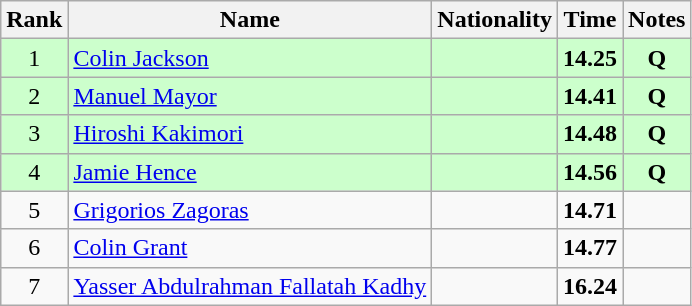<table class="wikitable sortable" style="text-align:center">
<tr>
<th>Rank</th>
<th>Name</th>
<th>Nationality</th>
<th>Time</th>
<th>Notes</th>
</tr>
<tr bgcolor=ccffcc>
<td>1</td>
<td align=left><a href='#'>Colin Jackson</a></td>
<td align=left></td>
<td><strong>14.25</strong></td>
<td><strong>Q</strong></td>
</tr>
<tr bgcolor=ccffcc>
<td>2</td>
<td align=left><a href='#'>Manuel Mayor</a></td>
<td align=left></td>
<td><strong>14.41</strong></td>
<td><strong>Q</strong></td>
</tr>
<tr bgcolor=ccffcc>
<td>3</td>
<td align=left><a href='#'>Hiroshi Kakimori</a></td>
<td align=left></td>
<td><strong>14.48</strong></td>
<td><strong>Q</strong></td>
</tr>
<tr bgcolor=ccffcc>
<td>4</td>
<td align=left><a href='#'>Jamie Hence</a></td>
<td align=left></td>
<td><strong>14.56</strong></td>
<td><strong>Q</strong></td>
</tr>
<tr>
<td>5</td>
<td align=left><a href='#'>Grigorios Zagoras</a></td>
<td align=left></td>
<td><strong>14.71</strong></td>
<td></td>
</tr>
<tr>
<td>6</td>
<td align=left><a href='#'>Colin Grant</a></td>
<td align=left></td>
<td><strong>14.77</strong></td>
<td></td>
</tr>
<tr>
<td>7</td>
<td align=left><a href='#'>Yasser Abdulrahman Fallatah Kadhy</a></td>
<td align=left></td>
<td><strong>16.24</strong></td>
<td></td>
</tr>
</table>
